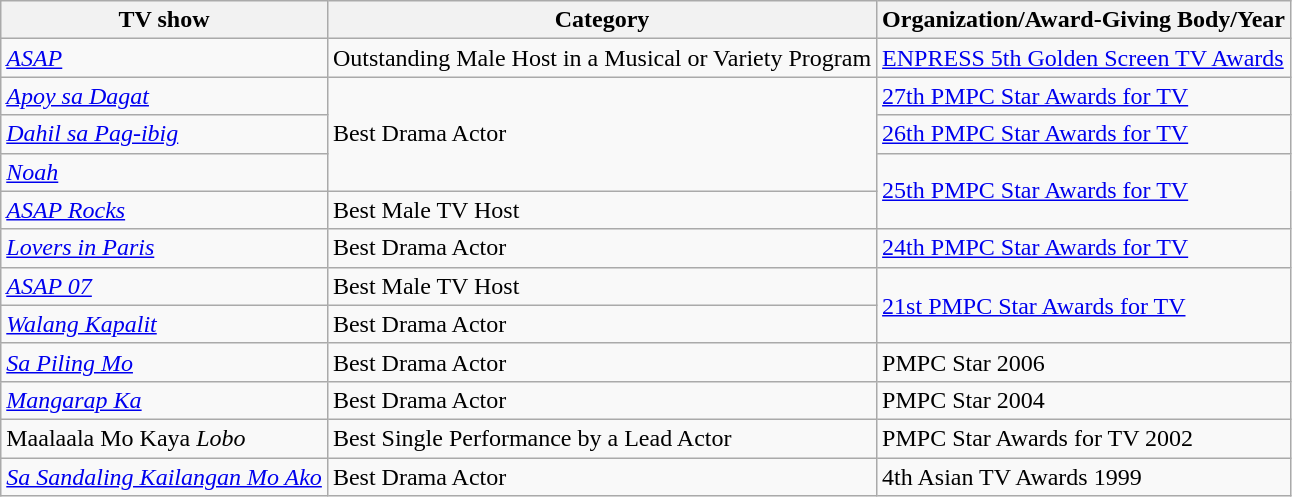<table class="wikitable sortable">
<tr ">
<th>TV show</th>
<th>Category</th>
<th>Organization/Award-Giving Body/Year</th>
</tr>
<tr>
<td><em><a href='#'>ASAP</a></em></td>
<td>Outstanding Male Host in a Musical or Variety Program</td>
<td><a href='#'>ENPRESS 5th Golden Screen TV Awards</a></td>
</tr>
<tr>
<td><em><a href='#'>Apoy sa Dagat</a></em></td>
<td rowspan=3>Best Drama Actor</td>
<td><a href='#'>27th PMPC Star Awards for TV</a></td>
</tr>
<tr>
<td><em><a href='#'>Dahil sa Pag-ibig</a></em></td>
<td><a href='#'>26th PMPC Star Awards for TV</a></td>
</tr>
<tr>
<td><em><a href='#'>Noah</a></em></td>
<td rowspan=2><a href='#'>25th PMPC Star Awards for TV</a></td>
</tr>
<tr>
<td><em><a href='#'>ASAP Rocks</a></em></td>
<td>Best Male TV Host</td>
</tr>
<tr>
<td><em><a href='#'>Lovers in Paris</a></em></td>
<td>Best Drama Actor</td>
<td><a href='#'>24th PMPC Star Awards for TV</a></td>
</tr>
<tr>
<td><em><a href='#'>ASAP 07</a></em></td>
<td>Best Male TV Host</td>
<td rowspan=2><a href='#'>21st PMPC Star Awards for TV</a></td>
</tr>
<tr>
<td><em><a href='#'>Walang Kapalit</a></em></td>
<td>Best Drama Actor</td>
</tr>
<tr>
<td><em><a href='#'>Sa Piling Mo</a></em></td>
<td>Best Drama Actor</td>
<td>PMPC Star 2006</td>
</tr>
<tr>
<td><em><a href='#'>Mangarap Ka</a></em></td>
<td>Best Drama Actor</td>
<td>PMPC Star 2004</td>
</tr>
<tr>
<td>Maalaala Mo Kaya <em>Lobo</em></td>
<td>Best Single Performance by a Lead Actor</td>
<td>PMPC Star Awards for TV 2002</td>
</tr>
<tr>
<td><em><a href='#'>Sa Sandaling Kailangan Mo Ako</a></em></td>
<td>Best Drama Actor</td>
<td>4th Asian TV Awards 1999</td>
</tr>
</table>
